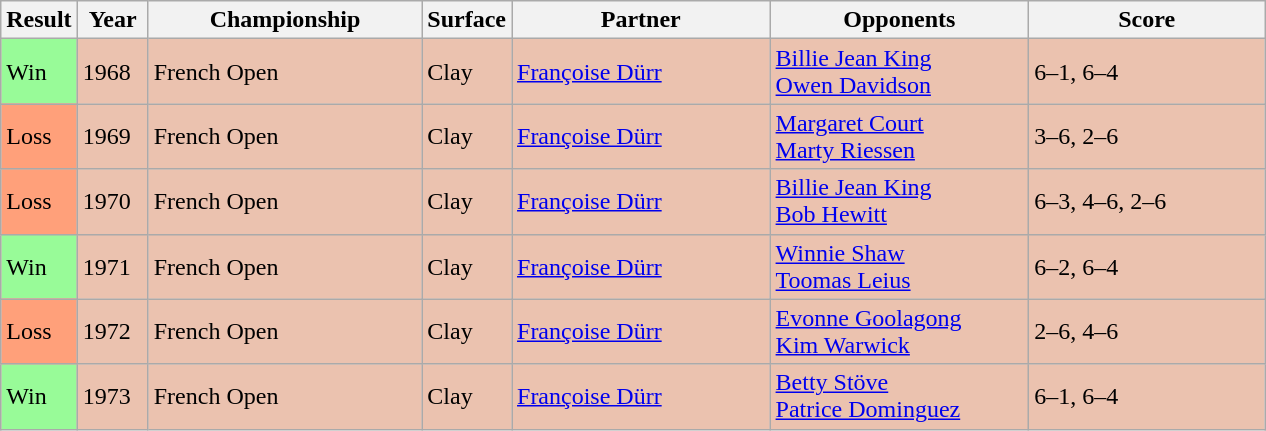<table class="sortable wikitable">
<tr>
<th style="width:40px">Result</th>
<th style="width:40px">Year</th>
<th style="width:175px">Championship</th>
<th style="width:50px">Surface</th>
<th style="width:165px">Partner</th>
<th style="width:165px">Opponents</th>
<th style="width:150px" class="unsortable">Score</th>
</tr>
<tr style="background:#ebc2af;">
<td style="background:#98fb98;">Win</td>
<td>1968</td>
<td>French Open</td>
<td>Clay</td>
<td> <a href='#'>Françoise Dürr</a></td>
<td> <a href='#'>Billie Jean King</a> <br>  <a href='#'>Owen Davidson</a></td>
<td>6–1, 6–4</td>
</tr>
<tr style="background:#ebc2af;">
<td style="background:#ffa07a;">Loss</td>
<td>1969</td>
<td>French Open</td>
<td>Clay</td>
<td> <a href='#'>Françoise Dürr</a></td>
<td> <a href='#'>Margaret Court</a> <br>  <a href='#'>Marty Riessen</a></td>
<td>3–6, 2–6</td>
</tr>
<tr style="background:#ebc2af;">
<td style="background:#ffa07a;">Loss</td>
<td>1970</td>
<td>French Open</td>
<td>Clay</td>
<td> <a href='#'>Françoise Dürr</a></td>
<td> <a href='#'>Billie Jean King</a> <br>  <a href='#'>Bob Hewitt</a></td>
<td>6–3, 4–6, 2–6</td>
</tr>
<tr style="background:#ebc2af;">
<td style="background:#98fb98;">Win</td>
<td>1971</td>
<td>French Open</td>
<td>Clay</td>
<td> <a href='#'>Françoise Dürr</a></td>
<td> <a href='#'>Winnie Shaw</a> <br>  <a href='#'>Toomas Leius</a></td>
<td>6–2, 6–4</td>
</tr>
<tr style="background:#ebc2af;">
<td style="background:#ffa07a;">Loss</td>
<td>1972</td>
<td>French Open</td>
<td>Clay</td>
<td> <a href='#'>Françoise Dürr</a></td>
<td> <a href='#'>Evonne Goolagong</a> <br>  <a href='#'>Kim Warwick</a></td>
<td>2–6, 4–6</td>
</tr>
<tr style="background:#ebc2af;">
<td style="background:#98fb98;">Win</td>
<td>1973</td>
<td>French Open</td>
<td>Clay</td>
<td> <a href='#'>Françoise Dürr</a></td>
<td> <a href='#'>Betty Stöve</a> <br>  <a href='#'>Patrice Dominguez</a></td>
<td>6–1, 6–4</td>
</tr>
</table>
